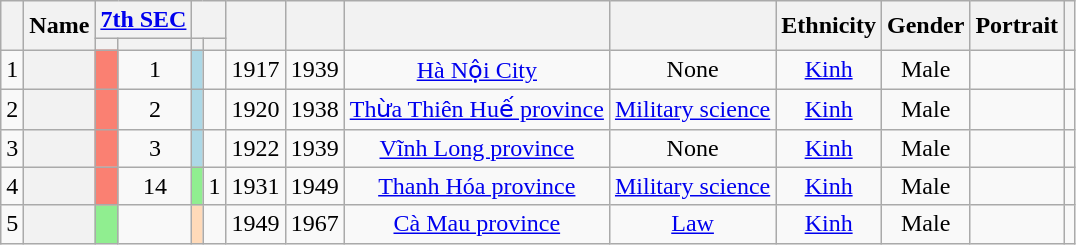<table class="wikitable sortable" style=text-align:center>
<tr>
<th Rowspan="2"></th>
<th Rowspan="2">Name</th>
<th colspan="2" unsortable><a href='#'>7th SEC</a></th>
<th colspan="2" unsortable></th>
<th Rowspan="2"></th>
<th Rowspan="2"></th>
<th Rowspan="2"></th>
<th Rowspan="2"></th>
<th Rowspan="2">Ethnicity</th>
<th Rowspan="2">Gender</th>
<th Rowspan="2" class="unsortable">Portrait</th>
<th Rowspan="2"  scope="col" class="unsortable"></th>
</tr>
<tr>
<th></th>
<th></th>
<th></th>
<th></th>
</tr>
<tr>
<td>1</td>
<th align="center" scope="row" style="font-weight:normal;"></th>
<td bgcolor = Salmon></td>
<td>1</td>
<td bgcolor = LightBlue></td>
<td></td>
<td>1917</td>
<td>1939</td>
<td><a href='#'>Hà Nội City</a></td>
<td>None</td>
<td><a href='#'>Kinh</a></td>
<td>Male</td>
<td></td>
<td></td>
</tr>
<tr>
<td>2</td>
<th align="center" scope="row" style="font-weight:normal;"></th>
<td bgcolor = Salmon></td>
<td>2</td>
<td bgcolor = LightBlue></td>
<td></td>
<td>1920</td>
<td>1938</td>
<td><a href='#'>Thừa Thiên Huế province</a></td>
<td><a href='#'>Military science</a></td>
<td><a href='#'>Kinh</a></td>
<td>Male</td>
<td></td>
<td></td>
</tr>
<tr>
<td>3</td>
<th align="center" scope="row" style="font-weight:normal;"></th>
<td bgcolor = Salmon></td>
<td>3</td>
<td bgcolor = LightBlue></td>
<td></td>
<td>1922</td>
<td>1939</td>
<td><a href='#'>Vĩnh Long province</a></td>
<td>None</td>
<td><a href='#'>Kinh</a></td>
<td>Male</td>
<td></td>
<td></td>
</tr>
<tr>
<td>4</td>
<th align="center" scope="row" style="font-weight:normal;"></th>
<td bgcolor = Salmon></td>
<td>14</td>
<td bgcolor = LightGreen></td>
<td>1</td>
<td>1931</td>
<td>1949</td>
<td><a href='#'>Thanh Hóa province</a></td>
<td><a href='#'>Military science</a></td>
<td><a href='#'>Kinh</a></td>
<td>Male</td>
<td></td>
<td></td>
</tr>
<tr>
<td>5</td>
<th align="center" scope="row" style="font-weight:normal;"></th>
<td bgcolor = LightGreen></td>
<td></td>
<td bgcolor = PeachPuff></td>
<td></td>
<td>1949</td>
<td>1967</td>
<td><a href='#'>Cà Mau province</a></td>
<td><a href='#'>Law</a></td>
<td><a href='#'>Kinh</a></td>
<td>Male</td>
<td></td>
<td></td>
</tr>
</table>
